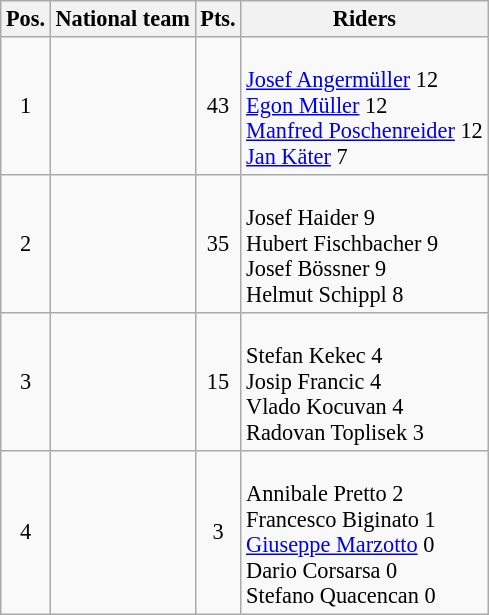<table class=wikitable style="font-size:93%;">
<tr>
<th>Pos.</th>
<th>National team</th>
<th>Pts.</th>
<th>Riders</th>
</tr>
<tr align=center >
<td>1</td>
<td align=left></td>
<td>43</td>
<td align=left><br><a href='#'>Josef Angermüller</a> 12<br>
<a href='#'>Egon Müller</a> 12<br>
<a href='#'>Manfred Poschenreider</a> 12<br>
<a href='#'>Jan Käter</a> 7</td>
</tr>
<tr align=center >
<td>2</td>
<td align=left></td>
<td>35</td>
<td align=left><br>Josef Haider 9<br>
Hubert Fischbacher 9<br>
Josef Bössner 9<br>
Helmut Schippl 8</td>
</tr>
<tr align=center>
<td>3</td>
<td align=left></td>
<td>15</td>
<td align=left><br>Stefan Kekec 4<br>
Josip Francic 4<br>
Vlado Kocuvan 4<br>
Radovan Toplisek 3</td>
</tr>
<tr align=center>
<td>4</td>
<td align=left></td>
<td>3</td>
<td align=left><br>Annibale Pretto 2<br>
Francesco Biginato 1<br>
<a href='#'>Giuseppe Marzotto</a> 0<br>
Dario Corsarsa 0<br>
Stefano Quacencan 0</td>
</tr>
</table>
